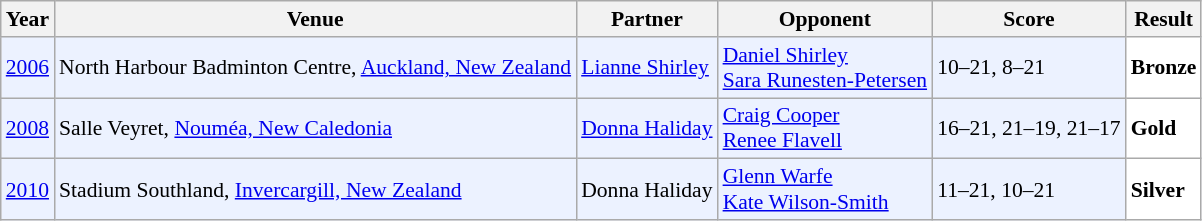<table class="sortable wikitable" style="font-size: 90%;">
<tr>
<th>Year</th>
<th>Venue</th>
<th>Partner</th>
<th>Opponent</th>
<th>Score</th>
<th>Result</th>
</tr>
<tr style="background:#ECF2FF">
<td align="center"><a href='#'>2006</a></td>
<td align="left">North Harbour Badminton Centre, <a href='#'>Auckland, New Zealand</a></td>
<td align="left"> <a href='#'>Lianne Shirley</a></td>
<td align="left"> <a href='#'>Daniel Shirley</a> <br>  <a href='#'>Sara Runesten-Petersen</a></td>
<td align="left">10–21, 8–21</td>
<td style="text-align:left; background:white"> <strong>Bronze</strong></td>
</tr>
<tr style="background:#ECF2FF">
<td align="center"><a href='#'>2008</a></td>
<td align="left">Salle Veyret, <a href='#'>Nouméa, New Caledonia</a></td>
<td align="left"> <a href='#'>Donna Haliday</a></td>
<td align="left"> <a href='#'>Craig Cooper</a> <br>  <a href='#'>Renee Flavell</a></td>
<td align="left">16–21, 21–19, 21–17</td>
<td style="text-align:left; background:white"> <strong>Gold</strong></td>
</tr>
<tr style="background:#ECF2FF">
<td align="center"><a href='#'>2010</a></td>
<td align="left">Stadium Southland, <a href='#'>Invercargill, New Zealand</a></td>
<td align="left"> Donna Haliday</td>
<td align="left"> <a href='#'>Glenn Warfe</a> <br>  <a href='#'>Kate Wilson-Smith</a></td>
<td align="left">11–21, 10–21</td>
<td style="text-align:left; background:white"> <strong>Silver</strong></td>
</tr>
</table>
